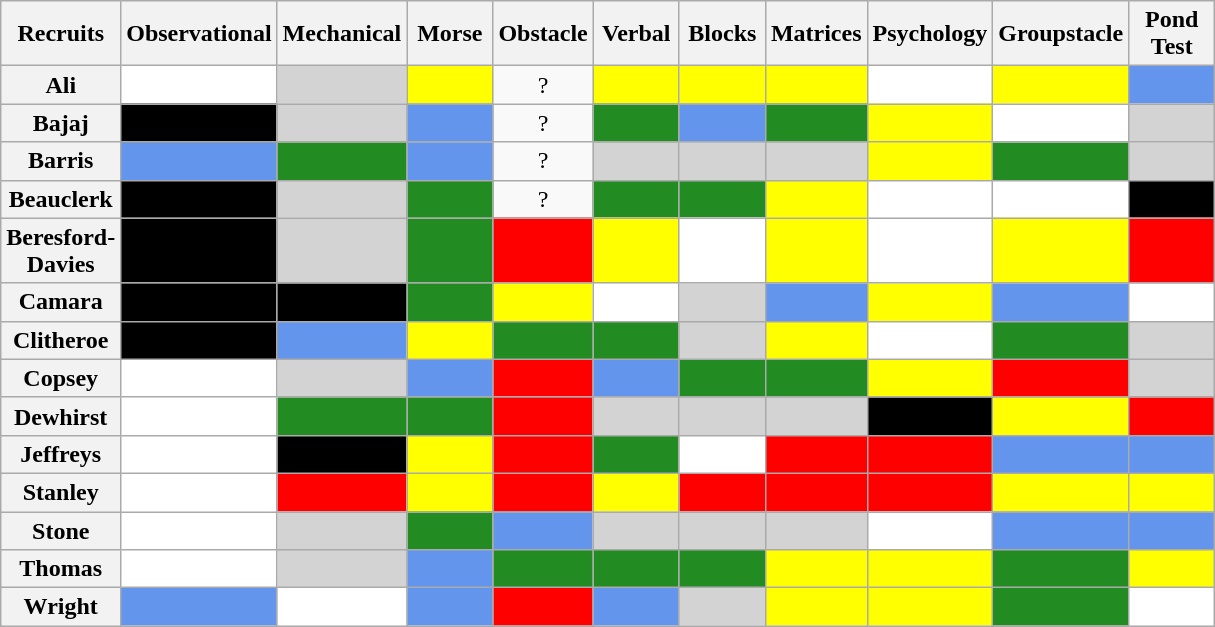<table class="wikitable" style="text-align:center">
<tr>
<th scope="col" style="width: 50px;">Recruits</th>
<th scope="col" style="width: 50px;">Observational</th>
<th scope="col" style="width: 50px;">Mechanical</th>
<th scope="col" style="width: 50px;">Morse</th>
<th scope="col" style="width: 50px;">Obstacle</th>
<th scope="col" style="width: 50px;">Verbal</th>
<th scope="col" style="width: 50px;">Blocks</th>
<th scope="col" style="width: 50px;">Matrices</th>
<th scope="col" style="width: 50px;">Psychology</th>
<th scope="col" style="width: 50px;">Groupstacle</th>
<th scope="col" style="width: 50px;">Pond Test</th>
</tr>
<tr>
<th>Ali</th>
<td style="background:white;"></td>
<td style="background:lightgrey;"></td>
<td style="background:yellow;"></td>
<td>?</td>
<td style="background:yellow;"></td>
<td style="background:yellow;"></td>
<td style="background:yellow;"></td>
<td style="background:white;"></td>
<td style="background:yellow;"></td>
<td style="background:cornflowerblue;"></td>
</tr>
<tr>
<th>Bajaj</th>
<td style="background:black;"></td>
<td style="background:lightgrey;"></td>
<td style="background:cornflowerblue;"></td>
<td>?</td>
<td style="background:forestgreen;"></td>
<td style="background:cornflowerblue;"></td>
<td style="background:forestgreen;"></td>
<td style="background:yellow;"></td>
<td style="background:white;"></td>
<td style="background:lightgrey;"></td>
</tr>
<tr>
<th>Barris</th>
<td style="background:cornflowerblue;"></td>
<td style="background:forestgreen;"></td>
<td style="background:cornflowerblue;"></td>
<td>?</td>
<td style="background:lightgrey;"></td>
<td style="background:lightgrey;"></td>
<td style="background:lightgrey;"></td>
<td style="background:yellow;"></td>
<td style="background:forestgreen;"></td>
<td style="background:lightgrey;"></td>
</tr>
<tr>
<th>Beauclerk</th>
<td style="background:black;"></td>
<td style="background:lightgrey;"></td>
<td style="background:forestgreen;"></td>
<td>?</td>
<td style="background:forestgreen;"></td>
<td style="background:forestgreen;"></td>
<td style="background:yellow;"></td>
<td style="background:white;"></td>
<td style="background:white;"></td>
<td style="background:black;"></td>
</tr>
<tr>
<th>Beresford-Davies</th>
<td style="background:black;"></td>
<td style="background:lightgrey;"></td>
<td style="background:forestgreen;"></td>
<td style="background:red;"></td>
<td style="background:yellow;"></td>
<td style="background:white;"></td>
<td style="background:yellow;"></td>
<td style="background:white;"></td>
<td style="background:yellow;"></td>
<td style="background:red;"></td>
</tr>
<tr>
<th>Camara</th>
<td style="background:black;"></td>
<td style="background:black;"></td>
<td style="background:forestgreen;"></td>
<td style="background:yellow;"></td>
<td style="background:white;"></td>
<td style="background:lightgrey;"></td>
<td style="background:cornflowerblue;"></td>
<td style="background:yellow;"></td>
<td style="background:cornflowerblue;"></td>
<td style="background:white;"></td>
</tr>
<tr>
<th>Clitheroe</th>
<td style="background:black;"></td>
<td style="background:cornflowerblue;"></td>
<td style="background:yellow;"></td>
<td style="background:forestgreen;"></td>
<td style="background:forestgreen;"></td>
<td style="background:lightgrey;"></td>
<td style="background:yellow;"></td>
<td style="background:white;"></td>
<td style="background:forestgreen;"></td>
<td style="background:lightgrey;"></td>
</tr>
<tr>
<th>Copsey</th>
<td style="background:white;"></td>
<td style="background:lightgrey;"></td>
<td style="background:cornflowerblue;"></td>
<td style="background:red;"></td>
<td style="background:cornflowerblue;"></td>
<td style="background:forestgreen;"></td>
<td style="background:forestgreen;"></td>
<td style="background:yellow;"></td>
<td style="background:red;"></td>
<td style="background:lightgrey;"></td>
</tr>
<tr>
<th>Dewhirst</th>
<td style="background:white;"></td>
<td style="background:forestgreen;"></td>
<td style="background:forestgreen;"></td>
<td style="background:red;"></td>
<td style="background:lightgrey;"></td>
<td style="background:lightgrey;"></td>
<td style="background:lightgrey;"></td>
<td style="background:black;"></td>
<td style="background:yellow;"></td>
<td style="background:red;"></td>
</tr>
<tr>
<th>Jeffreys</th>
<td style="background:white;"></td>
<td style="background:black;"></td>
<td style="background:yellow;"></td>
<td style="background:red;"></td>
<td style="background:forestgreen;"></td>
<td style="background:white;"></td>
<td style="background:red;"></td>
<td style="background:red;"></td>
<td style="background:cornflowerblue;"></td>
<td style="background:cornflowerblue;"></td>
</tr>
<tr>
<th>Stanley</th>
<td style="background:white;"></td>
<td style="background:red;"></td>
<td style="background:yellow;"></td>
<td style="background:red;"></td>
<td style="background:yellow;"></td>
<td style="background:red;"></td>
<td style="background:red;"></td>
<td style="background:red;"></td>
<td style="background:yellow;"></td>
<td style="background:yellow;"></td>
</tr>
<tr>
<th>Stone</th>
<td style="background:white;"></td>
<td style="background:lightgrey;"></td>
<td style="background:forestgreen;"></td>
<td style="background:cornflowerblue;"></td>
<td style="background:lightgrey;"></td>
<td style="background:lightgrey;"></td>
<td style="background:lightgrey;"></td>
<td style="background:white;"></td>
<td style="background:cornflowerblue;"></td>
<td style="background:cornflowerblue;"></td>
</tr>
<tr>
<th>Thomas</th>
<td style="background:white;"></td>
<td style="background:lightgrey;"></td>
<td style="background:cornflowerblue;"></td>
<td style="background:forestgreen;"></td>
<td style="background:forestgreen;"></td>
<td style="background:forestgreen;"></td>
<td style="background:yellow;"></td>
<td style="background:yellow;"></td>
<td style="background:forestgreen;"></td>
<td style="background:yellow;"></td>
</tr>
<tr>
<th>Wright</th>
<td style="background:cornflowerblue;"></td>
<td style="background:white;"></td>
<td style="background:cornflowerblue;"></td>
<td style="background:red;"></td>
<td style="background:cornflowerblue;"></td>
<td style="background:lightgrey;"></td>
<td style="background:yellow;"></td>
<td style="background:yellow;"></td>
<td style="background:forestgreen;"></td>
<td style="background:white;"></td>
</tr>
</table>
